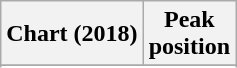<table class="wikitable sortable plainrowheaders">
<tr>
<th>Chart (2018)</th>
<th>Peak<br>position</th>
</tr>
<tr>
</tr>
<tr>
</tr>
<tr>
</tr>
<tr>
</tr>
</table>
